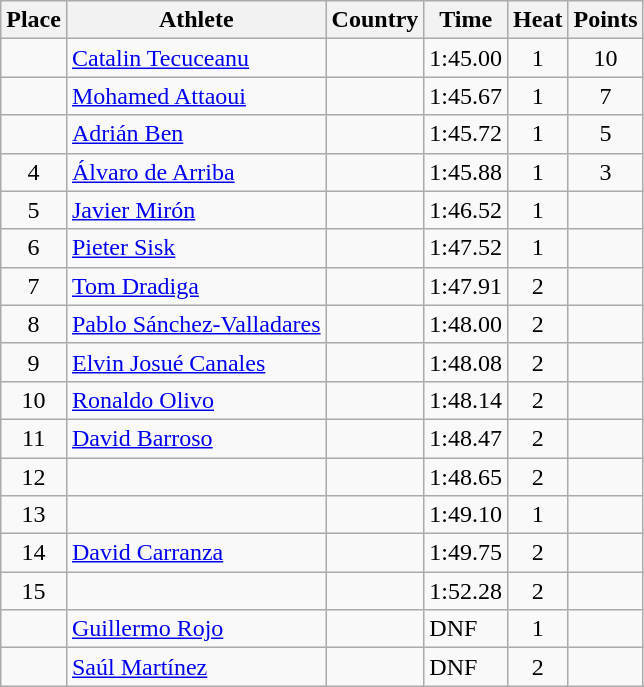<table class="wikitable">
<tr>
<th>Place</th>
<th>Athlete</th>
<th>Country</th>
<th>Time</th>
<th>Heat</th>
<th>Points</th>
</tr>
<tr>
<td align=center></td>
<td><a href='#'>Catalin Tecuceanu</a></td>
<td></td>
<td>1:45.00</td>
<td align=center>1</td>
<td align=center>10</td>
</tr>
<tr>
<td align=center></td>
<td><a href='#'>Mohamed Attaoui</a></td>
<td></td>
<td>1:45.67</td>
<td align=center>1</td>
<td align=center>7</td>
</tr>
<tr>
<td align=center></td>
<td><a href='#'>Adrián Ben</a></td>
<td></td>
<td>1:45.72</td>
<td align=center>1</td>
<td align=center>5</td>
</tr>
<tr>
<td align=center>4</td>
<td><a href='#'>Álvaro de Arriba</a></td>
<td></td>
<td>1:45.88</td>
<td align=center>1</td>
<td align=center>3</td>
</tr>
<tr>
<td align=center>5</td>
<td><a href='#'>Javier Mirón</a></td>
<td></td>
<td>1:46.52</td>
<td align=center>1</td>
<td align=center></td>
</tr>
<tr>
<td align=center>6</td>
<td><a href='#'>Pieter Sisk</a></td>
<td></td>
<td>1:47.52</td>
<td align=center>1</td>
<td align=center></td>
</tr>
<tr>
<td align=center>7</td>
<td><a href='#'>Tom Dradiga</a></td>
<td></td>
<td>1:47.91</td>
<td align=center>2</td>
<td align=center></td>
</tr>
<tr>
<td align=center>8</td>
<td><a href='#'>Pablo Sánchez-Valladares</a></td>
<td></td>
<td>1:48.00</td>
<td align=center>2</td>
<td align=center></td>
</tr>
<tr>
<td align=center>9</td>
<td><a href='#'>Elvin Josué Canales</a></td>
<td></td>
<td>1:48.08</td>
<td align=center>2</td>
<td align=center></td>
</tr>
<tr>
<td align=center>10</td>
<td><a href='#'>Ronaldo Olivo</a></td>
<td></td>
<td>1:48.14</td>
<td align=center>2</td>
<td align=center></td>
</tr>
<tr>
<td align=center>11</td>
<td><a href='#'>David Barroso</a></td>
<td></td>
<td>1:48.47</td>
<td align=center>2</td>
<td align=center></td>
</tr>
<tr>
<td align=center>12</td>
<td></td>
<td></td>
<td>1:48.65</td>
<td align=center>2</td>
<td align=center></td>
</tr>
<tr>
<td align=center>13</td>
<td></td>
<td></td>
<td>1:49.10</td>
<td align=center>1</td>
<td align=center></td>
</tr>
<tr>
<td align=center>14</td>
<td><a href='#'>David Carranza</a></td>
<td></td>
<td>1:49.75</td>
<td align=center>2</td>
<td align=center></td>
</tr>
<tr>
<td align=center>15</td>
<td></td>
<td></td>
<td>1:52.28</td>
<td align=center>2</td>
<td align=center></td>
</tr>
<tr>
<td align=center></td>
<td><a href='#'>Guillermo Rojo</a></td>
<td></td>
<td>DNF</td>
<td align=center>1</td>
<td align=center></td>
</tr>
<tr>
<td align=center></td>
<td><a href='#'>Saúl Martínez</a></td>
<td></td>
<td>DNF</td>
<td align=center>2</td>
<td align=center></td>
</tr>
</table>
